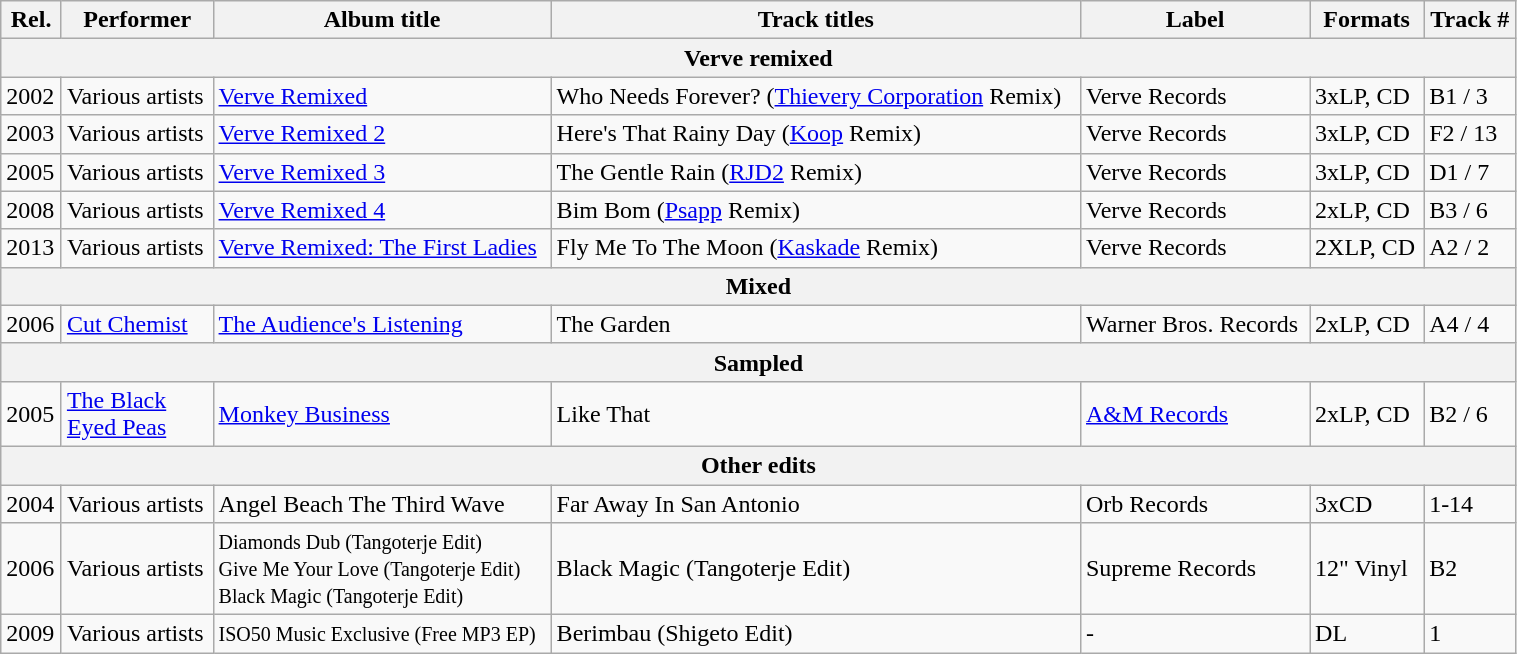<table class="wikitable" style="width:80%;">
<tr>
<th>Rel.</th>
<th>Performer</th>
<th>Album title</th>
<th>Track titles</th>
<th>Label</th>
<th>Formats</th>
<th>Track #</th>
</tr>
<tr>
<th colspan="7">Verve remixed</th>
</tr>
<tr>
<td>2002</td>
<td>Various artists</td>
<td><a href='#'>Verve Remixed</a></td>
<td>Who Needs Forever? (<a href='#'>Thievery Corporation</a> Remix)</td>
<td>Verve Records</td>
<td>3xLP, CD</td>
<td>B1 / 3</td>
</tr>
<tr>
<td>2003</td>
<td>Various artists</td>
<td><a href='#'>Verve Remixed 2</a></td>
<td>Here's That Rainy Day (<a href='#'>Koop</a> Remix)</td>
<td>Verve Records</td>
<td>3xLP, CD</td>
<td>F2 / 13</td>
</tr>
<tr>
<td>2005</td>
<td>Various artists</td>
<td><a href='#'>Verve Remixed 3</a></td>
<td>The Gentle Rain (<a href='#'>RJD2</a> Remix)</td>
<td>Verve Records</td>
<td>3xLP, CD</td>
<td>D1 / 7</td>
</tr>
<tr>
<td>2008</td>
<td>Various artists</td>
<td><a href='#'>Verve Remixed 4</a></td>
<td>Bim Bom (<a href='#'>Psapp</a> Remix)</td>
<td>Verve Records</td>
<td>2xLP, CD</td>
<td>B3 / 6</td>
</tr>
<tr>
<td>2013</td>
<td>Various artists</td>
<td><a href='#'>Verve Remixed: The First Ladies</a></td>
<td>Fly Me To The Moon (<a href='#'>Kaskade</a> Remix)</td>
<td>Verve Records</td>
<td>2XLP, CD</td>
<td>A2 / 2</td>
</tr>
<tr>
<th colspan="7">Mixed</th>
</tr>
<tr>
<td>2006</td>
<td><a href='#'>Cut Chemist</a></td>
<td><a href='#'>The Audience's Listening</a></td>
<td>The Garden</td>
<td>Warner Bros. Records</td>
<td>2xLP, CD</td>
<td>A4 / 4</td>
</tr>
<tr>
<th colspan="7">Sampled</th>
</tr>
<tr>
<td>2005</td>
<td><a href='#'>The Black<br>Eyed Peas</a></td>
<td><a href='#'>Monkey Business</a></td>
<td>Like That</td>
<td><a href='#'>A&M Records</a></td>
<td>2xLP, CD</td>
<td>B2 / 6</td>
</tr>
<tr>
<th colspan="7">Other edits</th>
</tr>
<tr>
<td>2004</td>
<td>Various artists</td>
<td>Angel Beach The Third Wave</td>
<td>Far Away In San Antonio</td>
<td>Orb Records</td>
<td>3xCD</td>
<td>1-14</td>
</tr>
<tr>
<td>2006</td>
<td>Various artists</td>
<td><small>Diamonds Dub (Tangoterje Edit)<br>Give Me Your Love (Tangoterje Edit)<br>Black Magic (Tangoterje Edit)</small></td>
<td>Black Magic (Tangoterje Edit)</td>
<td>Supreme Records</td>
<td>12" Vinyl</td>
<td>B2</td>
</tr>
<tr>
<td>2009</td>
<td>Various artists</td>
<td><small>ISO50 Music Exclusive (Free MP3 EP)</small></td>
<td>Berimbau (Shigeto Edit)</td>
<td>-</td>
<td>DL</td>
<td>1</td>
</tr>
</table>
